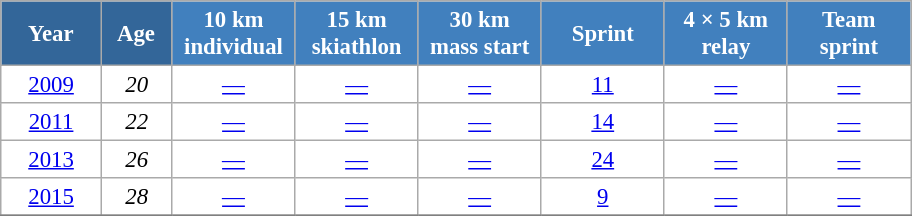<table class="wikitable" style="font-size:95%; text-align:center; border:grey solid 1px; border-collapse:collapse; background:#ffffff;">
<tr>
<th style="background-color:#369; color:white; width:60px;"> Year </th>
<th style="background-color:#369; color:white; width:40px;"> Age </th>
<th style="background-color:#4180be; color:white; width:75px;"> 10 km <br> individual </th>
<th style="background-color:#4180be; color:white; width:75px;"> 15 km <br> skiathlon </th>
<th style="background-color:#4180be; color:white; width:75px;"> 30 km <br> mass start </th>
<th style="background-color:#4180be; color:white; width:75px;"> Sprint </th>
<th style="background-color:#4180be; color:white; width:75px;"> 4 × 5 km <br> relay </th>
<th style="background-color:#4180be; color:white; width:75px;"> Team <br> sprint </th>
</tr>
<tr>
<td><a href='#'>2009</a></td>
<td><em>20</em></td>
<td><a href='#'>—</a></td>
<td><a href='#'>—</a></td>
<td><a href='#'>—</a></td>
<td><a href='#'>11</a></td>
<td><a href='#'>—</a></td>
<td><a href='#'>—</a></td>
</tr>
<tr>
<td><a href='#'>2011</a></td>
<td><em>22</em></td>
<td><a href='#'>—</a></td>
<td><a href='#'>—</a></td>
<td><a href='#'>—</a></td>
<td><a href='#'>14</a></td>
<td><a href='#'>—</a></td>
<td><a href='#'>—</a></td>
</tr>
<tr>
<td><a href='#'>2013</a></td>
<td><em>26</em></td>
<td><a href='#'>—</a></td>
<td><a href='#'>—</a></td>
<td><a href='#'>—</a></td>
<td><a href='#'>24</a></td>
<td><a href='#'>—</a></td>
<td><a href='#'>—</a></td>
</tr>
<tr>
<td><a href='#'>2015</a></td>
<td><em>28</em></td>
<td><a href='#'>—</a></td>
<td><a href='#'>—</a></td>
<td><a href='#'>—</a></td>
<td><a href='#'>9</a></td>
<td><a href='#'>—</a></td>
<td><a href='#'>—</a></td>
</tr>
<tr>
</tr>
</table>
